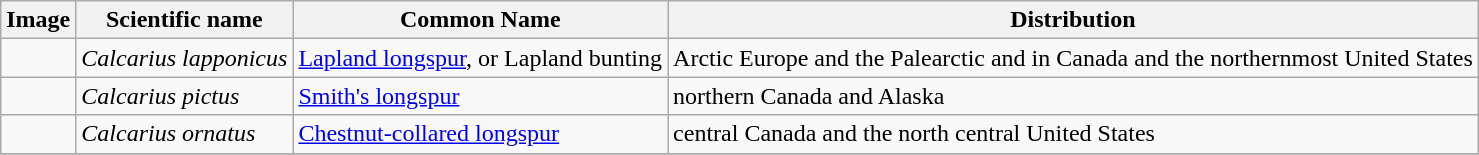<table class="wikitable">
<tr>
<th>Image</th>
<th>Scientific name</th>
<th>Common Name</th>
<th>Distribution</th>
</tr>
<tr>
<td></td>
<td><em>Calcarius lapponicus</em></td>
<td><a href='#'>Lapland longspur</a>, or Lapland bunting</td>
<td>Arctic Europe and the Palearctic and in Canada and the northernmost United States</td>
</tr>
<tr>
<td></td>
<td><em>Calcarius pictus</em></td>
<td><a href='#'>Smith's longspur</a></td>
<td>northern Canada and Alaska</td>
</tr>
<tr>
<td></td>
<td><em>Calcarius ornatus</em></td>
<td><a href='#'>Chestnut-collared longspur</a></td>
<td>central Canada and the north central United States</td>
</tr>
<tr>
</tr>
</table>
